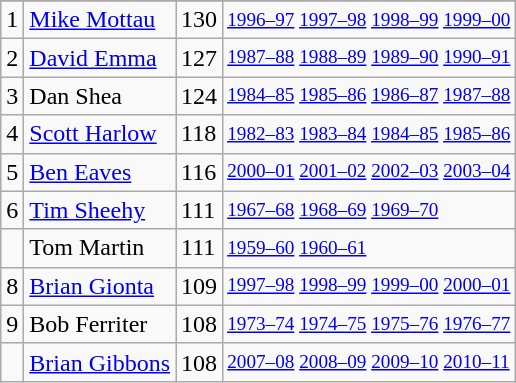<table class="wikitable">
<tr>
</tr>
<tr>
<td>1</td>
<td><a href='#'>Mike Mottau</a></td>
<td>130</td>
<td style="font-size:80%;"><a href='#'>1996–97</a> <a href='#'>1997–98</a> <a href='#'>1998–99</a> <a href='#'>1999–00</a></td>
</tr>
<tr>
<td>2</td>
<td><a href='#'>David Emma</a></td>
<td>127</td>
<td style="font-size:80%;"><a href='#'>1987–88</a> <a href='#'>1988–89</a> <a href='#'>1989–90</a> <a href='#'>1990–91</a></td>
</tr>
<tr>
<td>3</td>
<td>Dan Shea</td>
<td>124</td>
<td style="font-size:80%;"><a href='#'>1984–85</a> <a href='#'>1985–86</a> <a href='#'>1986–87</a> <a href='#'>1987–88</a></td>
</tr>
<tr>
<td>4</td>
<td><a href='#'>Scott Harlow</a></td>
<td>118</td>
<td style="font-size:80%;"><a href='#'>1982–83</a> <a href='#'>1983–84</a> <a href='#'>1984–85</a> <a href='#'>1985–86</a></td>
</tr>
<tr>
<td>5</td>
<td><a href='#'>Ben Eaves</a></td>
<td>116</td>
<td style="font-size:80%;"><a href='#'>2000–01</a> <a href='#'>2001–02</a> <a href='#'>2002–03</a> <a href='#'>2003–04</a></td>
</tr>
<tr>
<td>6</td>
<td><a href='#'>Tim Sheehy</a></td>
<td>111</td>
<td style="font-size:80%;"><a href='#'>1967–68</a> <a href='#'>1968–69</a> <a href='#'>1969–70</a></td>
</tr>
<tr>
<td></td>
<td>Tom Martin</td>
<td>111</td>
<td style="font-size:80%;"><a href='#'>1959–60</a> <a href='#'>1960–61</a></td>
</tr>
<tr>
<td>8</td>
<td><a href='#'>Brian Gionta</a></td>
<td>109</td>
<td style="font-size:80%;"><a href='#'>1997–98</a> <a href='#'>1998–99</a> <a href='#'>1999–00</a> <a href='#'>2000–01</a></td>
</tr>
<tr>
<td>9</td>
<td>Bob Ferriter</td>
<td>108</td>
<td style="font-size:80%;"><a href='#'>1973–74</a> <a href='#'>1974–75</a> <a href='#'>1975–76</a> <a href='#'>1976–77</a></td>
</tr>
<tr>
<td></td>
<td><a href='#'>Brian Gibbons</a></td>
<td>108</td>
<td style="font-size:80%;"><a href='#'>2007–08</a> <a href='#'>2008–09</a> <a href='#'>2009–10</a> <a href='#'>2010–11</a></td>
</tr>
</table>
